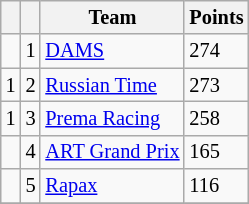<table class="wikitable" style="font-size: 85%;">
<tr>
<th></th>
<th></th>
<th>Team</th>
<th>Points</th>
</tr>
<tr>
<td></td>
<td align="center">1</td>
<td> <a href='#'>DAMS</a></td>
<td>274</td>
</tr>
<tr>
<td> 1</td>
<td align="center">2</td>
<td> <a href='#'>Russian Time</a></td>
<td>273</td>
</tr>
<tr>
<td> 1</td>
<td align="center">3</td>
<td> <a href='#'>Prema Racing</a></td>
<td>258</td>
</tr>
<tr>
<td></td>
<td align="center">4</td>
<td> <a href='#'>ART Grand Prix</a></td>
<td>165</td>
</tr>
<tr>
<td></td>
<td align="center">5</td>
<td> <a href='#'>Rapax</a></td>
<td>116</td>
</tr>
<tr>
</tr>
</table>
